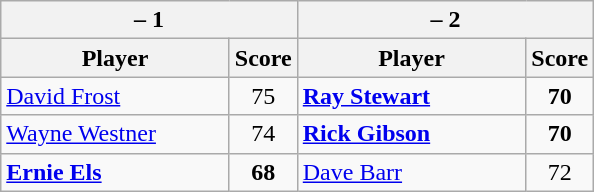<table class=wikitable>
<tr>
<th colspan=2> – 1</th>
<th colspan=2> – 2</th>
</tr>
<tr>
<th width=145>Player</th>
<th>Score</th>
<th width=145>Player</th>
<th>Score</th>
</tr>
<tr>
<td><a href='#'>David Frost</a></td>
<td align=center>75</td>
<td><strong><a href='#'>Ray Stewart</a></strong></td>
<td align=center><strong>70</strong></td>
</tr>
<tr>
<td><a href='#'>Wayne Westner</a></td>
<td align=center>74</td>
<td><strong><a href='#'>Rick Gibson</a></strong></td>
<td align=center><strong>70</strong></td>
</tr>
<tr>
<td><strong><a href='#'>Ernie Els</a></strong></td>
<td align=center><strong>68</strong></td>
<td><a href='#'>Dave Barr</a></td>
<td align=center>72</td>
</tr>
</table>
